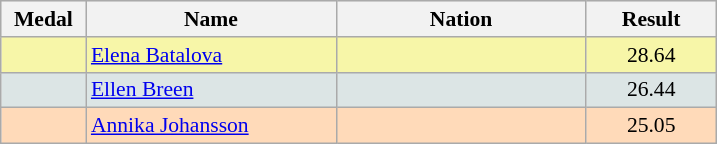<table class=wikitable style="border:1px solid #AAAAAA;font-size:90%">
<tr bgcolor="#E4E4E4">
<th width=50>Medal</th>
<th width=160>Name</th>
<th width=160>Nation</th>
<th width=80>Result</th>
</tr>
<tr bgcolor="#F7F6A8">
<td align="center"></td>
<td><a href='#'>Elena Batalova</a></td>
<td></td>
<td align="center">28.64</td>
</tr>
<tr bgcolor="#DCE5E5">
<td align="center"></td>
<td><a href='#'>Ellen Breen</a></td>
<td></td>
<td align="center">26.44</td>
</tr>
<tr bgcolor="#FFDAB9">
<td align="center"></td>
<td><a href='#'>Annika Johansson</a></td>
<td></td>
<td align="center">25.05</td>
</tr>
</table>
